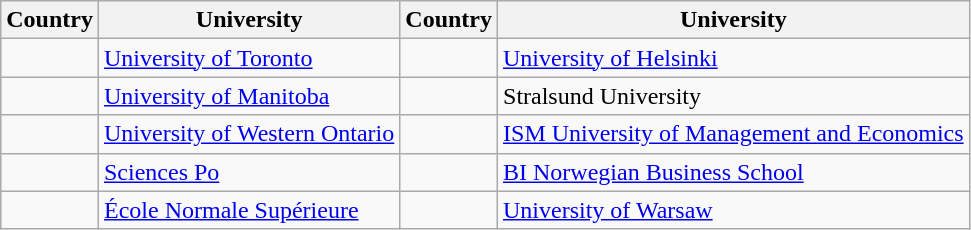<table class="wikitable">
<tr>
<th>Country</th>
<th>University</th>
<th>Country</th>
<th>University</th>
</tr>
<tr>
<td><em></em></td>
<td><a href='#'>University of Toronto</a></td>
<td><em></em></td>
<td><a href='#'>University of Helsinki</a></td>
</tr>
<tr>
<td><em></em></td>
<td><a href='#'>University of Manitoba</a></td>
<td><em></em></td>
<td>Stralsund University</td>
</tr>
<tr>
<td><em></em></td>
<td><a href='#'>University of Western Ontario</a></td>
<td><em></em></td>
<td><a href='#'>ISM University of Management and Economics</a></td>
</tr>
<tr>
<td><em></em></td>
<td><a href='#'>Sciences Po</a></td>
<td><em></em></td>
<td><a href='#'>BI Norwegian Business School</a></td>
</tr>
<tr>
<td><em></em></td>
<td><a href='#'>École Normale Supérieure</a></td>
<td><em></em></td>
<td><a href='#'>University of Warsaw</a></td>
</tr>
</table>
